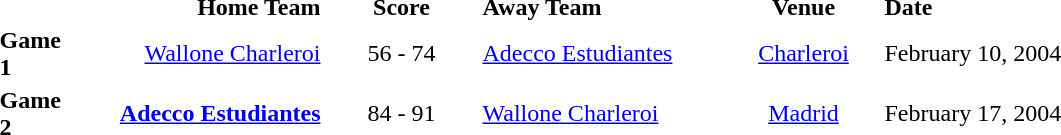<table style="text-align:center" cellpadding=1 border=0>
<tr>
<th width=50></th>
<th width=160 align=right>Home Team</th>
<th width=100>Score</th>
<th width=160 align=left>Away Team</th>
<th width=100>Venue</th>
<th width=200 align=left>Date</th>
</tr>
<tr>
<td align=left><strong>Game 1</strong></td>
<td align=right><a href='#'>Wallone Charleroi</a> </td>
<td>56 - 74</td>
<td align=left> <a href='#'>Adecco Estudiantes</a></td>
<td><a href='#'>Charleroi</a></td>
<td align=left>February 10, 2004</td>
</tr>
<tr>
<td align=left><strong>Game 2</strong></td>
<td align=right><strong><a href='#'>Adecco Estudiantes</a></strong> </td>
<td>84 - 91</td>
<td align=left> <a href='#'>Wallone Charleroi</a></td>
<td><a href='#'>Madrid</a></td>
<td align=left>February 17, 2004</td>
</tr>
</table>
